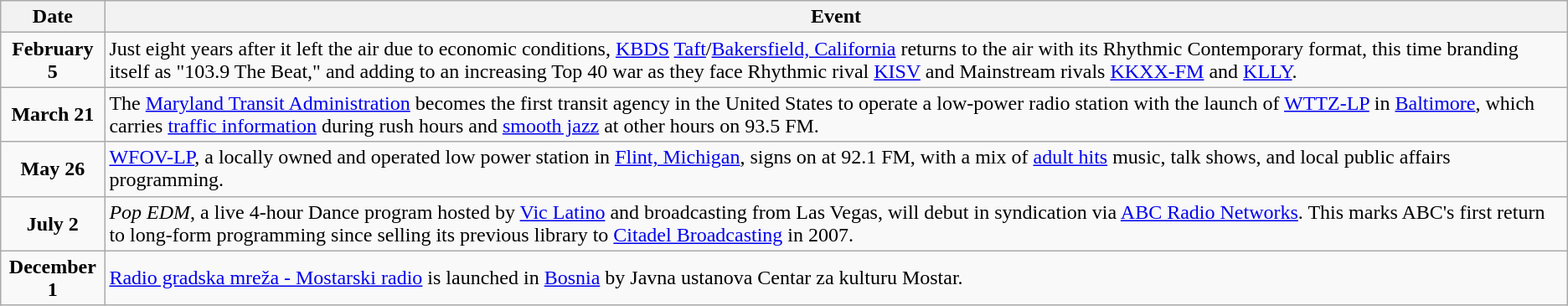<table class="wikitable">
<tr>
<th>Date</th>
<th>Event</th>
</tr>
<tr>
<td style="text-align:center;"><strong>February 5</strong></td>
<td>Just eight years after it left the air due to economic conditions, <a href='#'>KBDS</a> <a href='#'>Taft</a>/<a href='#'>Bakersfield, California</a> returns to the air with its Rhythmic Contemporary format, this time branding itself as "103.9 The Beat," and adding to an increasing Top 40 war as they face Rhythmic rival <a href='#'>KISV</a> and Mainstream rivals <a href='#'>KKXX-FM</a> and <a href='#'>KLLY</a>.</td>
</tr>
<tr>
<td style="text-align:center;"><strong>March 21</strong></td>
<td>The <a href='#'>Maryland Transit Administration</a> becomes the first transit agency in the United States to operate a low-power radio station with the launch of <a href='#'>WTTZ-LP</a> in <a href='#'>Baltimore</a>, which carries <a href='#'>traffic information</a> during rush hours and <a href='#'>smooth jazz</a> at other hours on 93.5 FM.</td>
</tr>
<tr>
<td style="text-align:center;"><strong>May 26</strong></td>
<td><a href='#'>WFOV-LP</a>, a locally owned and operated low power station in <a href='#'>Flint, Michigan</a>, signs on at 92.1 FM, with a mix of <a href='#'>adult hits</a> music, talk shows, and local public affairs programming.</td>
</tr>
<tr>
<td style="text-align:center;"><strong>July 2</strong></td>
<td><em>Pop EDM</em>, a live 4-hour Dance program hosted by <a href='#'>Vic Latino</a> and broadcasting from Las Vegas, will debut in syndication via <a href='#'>ABC Radio Networks</a>. This marks ABC's first return to long-form programming since selling its previous library to <a href='#'>Citadel Broadcasting</a> in 2007.</td>
</tr>
<tr>
<td style="text-align:center;"><strong>December 1</strong></td>
<td><a href='#'>Radio gradska mreža - Mostarski radio</a> is launched in <a href='#'>Bosnia</a> by Javna ustanova Centar za kulturu Mostar.</td>
</tr>
</table>
